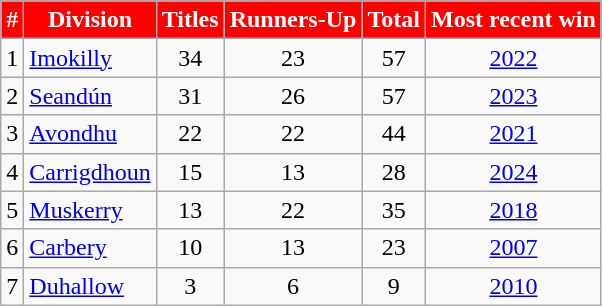<table class="wikitable sortable" style="text-align:center">
<tr>
<th style="background:red;color:white">#</th>
<th style="background:red;color:white">Division</th>
<th style="background:red;color:white">Titles</th>
<th style="background:red;color:white">Runners-Up</th>
<th style="background:red;color:white">Total</th>
<th style="background:red;color:white">Most recent win</th>
</tr>
<tr>
<td>1</td>
<td style="text-align:left"> <a href='#'>Imokilly</a></td>
<td>34</td>
<td>23</td>
<td>57</td>
<td><a href='#'>2022</a></td>
</tr>
<tr>
<td>2</td>
<td style="text-align:left"> <a href='#'>Seandún</a></td>
<td>31</td>
<td>26</td>
<td>57</td>
<td><a href='#'>2023</a></td>
</tr>
<tr>
<td>3</td>
<td style="text-align:left"> <a href='#'>Avondhu</a></td>
<td>22</td>
<td>22</td>
<td>44</td>
<td><a href='#'>2021</a></td>
</tr>
<tr>
<td rowspan="1">4</td>
<td style="text-align:left"> <a href='#'>Carrigdhoun</a></td>
<td>15</td>
<td>13</td>
<td>28</td>
<td><a href='#'>2024</a></td>
</tr>
<tr>
<td rowspan="1">5</td>
<td style="text-align:left"> <a href='#'>Muskerry</a></td>
<td>13</td>
<td>22</td>
<td>35</td>
<td><a href='#'>2018</a></td>
</tr>
<tr>
<td rowspan="1">6</td>
<td style="text-align:left"> <a href='#'>Carbery</a></td>
<td>10</td>
<td>13</td>
<td>23</td>
<td><a href='#'>2007</a></td>
</tr>
<tr>
<td rowspan="1">7</td>
<td style="text-align:left"> <a href='#'>Duhallow</a></td>
<td>3</td>
<td>6</td>
<td>9</td>
<td><a href='#'>2010</a></td>
</tr>
</table>
